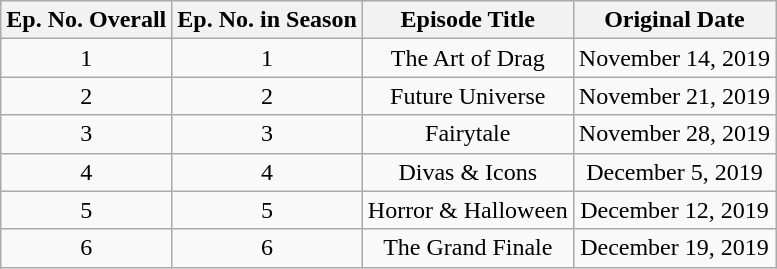<table class="wikitable" border="2" style="text-align:center;font-size:100%">
<tr>
<th><abbr>Ep. No.</abbr> Overall</th>
<th>Ep. No. in Season</th>
<th>Episode Title</th>
<th>Original Date</th>
</tr>
<tr>
<td>1</td>
<td>1</td>
<td>The Art of Drag</td>
<td>November 14, 2019</td>
</tr>
<tr>
<td>2</td>
<td>2</td>
<td>Future Universe</td>
<td>November 21, 2019</td>
</tr>
<tr>
<td>3</td>
<td>3</td>
<td>Fairytale</td>
<td>November 28, 2019</td>
</tr>
<tr>
<td>4</td>
<td>4</td>
<td>Divas & Icons</td>
<td>December 5, 2019</td>
</tr>
<tr>
<td>5</td>
<td>5</td>
<td>Horror & Halloween</td>
<td>December 12, 2019</td>
</tr>
<tr>
<td>6</td>
<td>6</td>
<td>The Grand Finale</td>
<td>December 19, 2019</td>
</tr>
</table>
